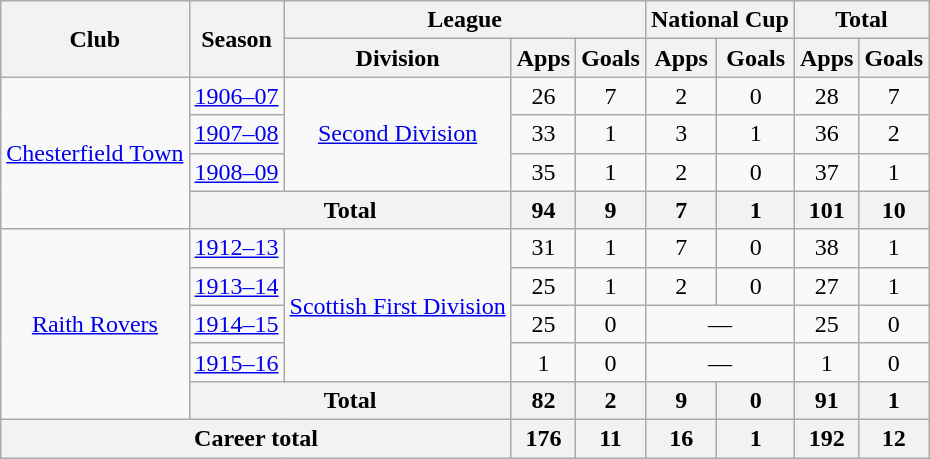<table class="wikitable" style="text-align: center">
<tr>
<th rowspan="2">Club</th>
<th rowspan="2">Season</th>
<th colspan="3">League</th>
<th colspan="2">National Cup</th>
<th colspan="2">Total</th>
</tr>
<tr>
<th>Division</th>
<th>Apps</th>
<th>Goals</th>
<th>Apps</th>
<th>Goals</th>
<th>Apps</th>
<th>Goals</th>
</tr>
<tr>
<td rowspan="4"><a href='#'>Chesterfield Town</a></td>
<td><a href='#'>1906–07</a></td>
<td rowspan="3"><a href='#'>Second Division</a></td>
<td>26</td>
<td>7</td>
<td>2</td>
<td>0</td>
<td>28</td>
<td>7</td>
</tr>
<tr>
<td><a href='#'>1907–08</a></td>
<td>33</td>
<td>1</td>
<td>3</td>
<td>1</td>
<td>36</td>
<td>2</td>
</tr>
<tr>
<td><a href='#'>1908–09</a></td>
<td>35</td>
<td>1</td>
<td>2</td>
<td>0</td>
<td>37</td>
<td>1</td>
</tr>
<tr>
<th colspan="2">Total</th>
<th>94</th>
<th>9</th>
<th>7</th>
<th>1</th>
<th>101</th>
<th>10</th>
</tr>
<tr>
<td rowspan="5"><a href='#'>Raith Rovers</a></td>
<td><a href='#'>1912–13</a></td>
<td rowspan="4"><a href='#'>Scottish First Division</a></td>
<td>31</td>
<td>1</td>
<td>7</td>
<td>0</td>
<td>38</td>
<td>1</td>
</tr>
<tr>
<td><a href='#'>1913–14</a></td>
<td>25</td>
<td>1</td>
<td>2</td>
<td>0</td>
<td>27</td>
<td>1</td>
</tr>
<tr>
<td><a href='#'>1914–15</a></td>
<td>25</td>
<td>0</td>
<td colspan="2">—</td>
<td>25</td>
<td>0</td>
</tr>
<tr>
<td><a href='#'>1915–16</a></td>
<td>1</td>
<td>0</td>
<td colspan="2">—</td>
<td>1</td>
<td>0</td>
</tr>
<tr>
<th colspan="2">Total</th>
<th>82</th>
<th>2</th>
<th>9</th>
<th>0</th>
<th>91</th>
<th>1</th>
</tr>
<tr>
<th colspan="3">Career total</th>
<th>176</th>
<th>11</th>
<th>16</th>
<th>1</th>
<th>192</th>
<th>12</th>
</tr>
</table>
